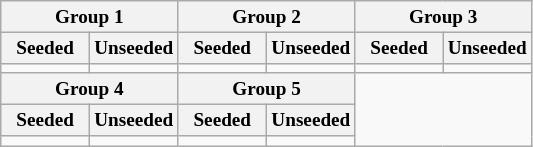<table class="wikitable" style="font-size:80%">
<tr>
<th colspan="2">Group 1</th>
<th colspan="2">Group 2</th>
<th colspan="2">Group 3</th>
</tr>
<tr>
<th width=16.7%>Seeded</th>
<th width=16.7%>Unseeded</th>
<th width=16.7%>Seeded</th>
<th width=16.7%>Unseeded</th>
<th width=16.6%>Seeded</th>
<th width=16.6%>Unseeded</th>
</tr>
<tr>
<td valign=top></td>
<td valign=top></td>
<td valign=top></td>
<td valign=top></td>
<td valign=top></td>
<td valign=top></td>
</tr>
<tr>
<th colspan="2">Group 4</th>
<th colspan="2">Group 5</th>
</tr>
<tr>
<th>Seeded</th>
<th>Unseeded</th>
<th>Seeded</th>
<th>Unseeded</th>
</tr>
<tr>
<td valign=top></td>
<td valign=top></td>
<td valign=top></td>
<td valign=top></td>
</tr>
</table>
